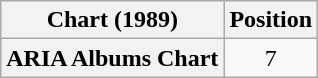<table class="wikitable sortable plainrowheaders" style="text-align:center">
<tr>
<th scope="col">Chart (1989)</th>
<th scope="col">Position</th>
</tr>
<tr>
<th scope="row">ARIA Albums Chart</th>
<td>7</td>
</tr>
</table>
